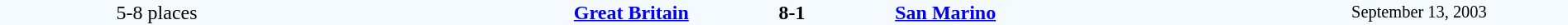<table style="width: 100%; background:#F5FAFF;" cellspacing="0">
<tr>
<td align=center rowspan=3 width=20%>5-8 places</td>
</tr>
<tr>
<td width=24% align=right><strong><a href='#'>Great Britain</a></strong></td>
<td align=center width=13%><strong>8-1</strong></td>
<td width=24%><strong><a href='#'>San Marino</a></strong></td>
<td style=font-size:85% rowspan=3 align=center>September 13, 2003</td>
</tr>
</table>
